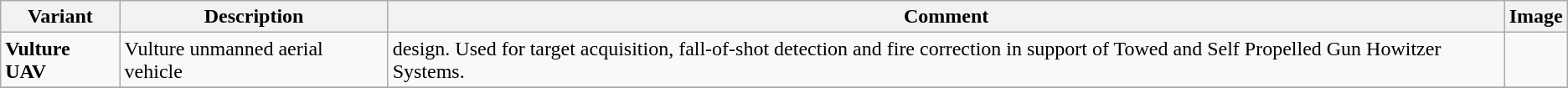<table class="wikitable sortable">
<tr>
<th>Variant</th>
<th>Description</th>
<th>Comment</th>
<th>Image</th>
</tr>
<tr>
<td><strong>Vulture UAV</strong></td>
<td>Vulture unmanned aerial vehicle</td>
<td> design. Used for target acquisition, fall-of-shot detection and fire correction in support of Towed and Self Propelled Gun Howitzer Systems.</td>
<td></td>
</tr>
<tr>
</tr>
</table>
